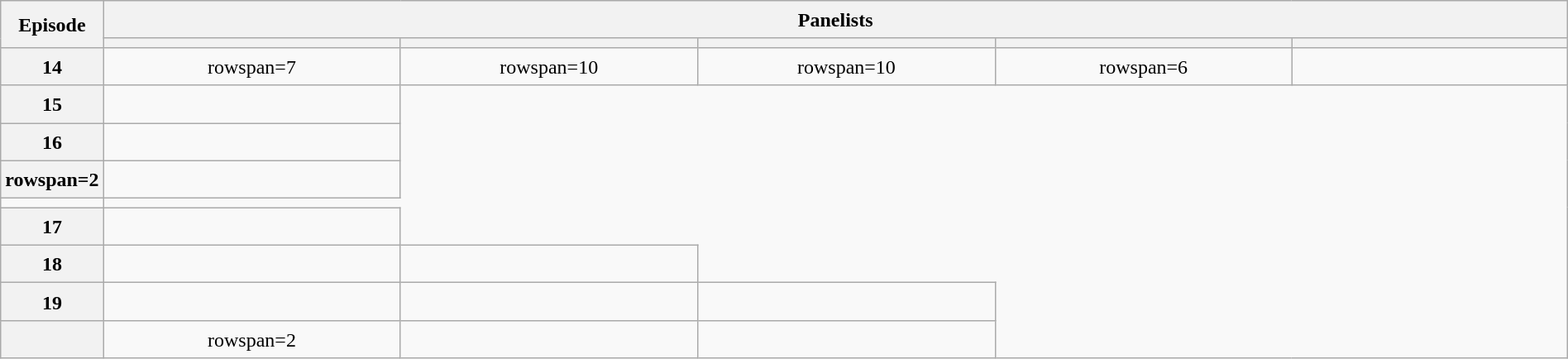<table class="wikitable plainrowheaders mw-collapsible" style="text-align:center; line-height:23px; width:100%;">
<tr>
<th rowspan="2" width="1%">Episode</th>
<th colspan="6">Panelists</th>
</tr>
<tr>
<th width="20%"></th>
<th width="20%"></th>
<th width="20%"></th>
<th width="20%"></th>
<th width="20%"></th>
</tr>
<tr>
<th>14</th>
<td>rowspan=7 </td>
<td>rowspan=10 </td>
<td>rowspan=10 </td>
<td>rowspan=6 </td>
<td></td>
</tr>
<tr>
<th>15</th>
<td></td>
</tr>
<tr>
<th>16</th>
<td></td>
</tr>
<tr>
<th>rowspan=2 </th>
<td></td>
</tr>
<tr>
<td></td>
</tr>
<tr>
<th>17</th>
<td></td>
</tr>
<tr>
<th>18</th>
<td></td>
<td></td>
</tr>
<tr>
<th>19</th>
<td></td>
<td></td>
<td></td>
</tr>
<tr>
<th></th>
<td>rowspan=2 </td>
<td></td>
<td></td>
</tr>
</table>
